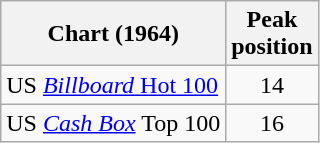<table class="wikitable">
<tr>
<th>Chart (1964)</th>
<th>Peak<br>position</th>
</tr>
<tr>
<td>US <a href='#'><em>Billboard</em> Hot 100</a></td>
<td align="center">14</td>
</tr>
<tr>
<td>US <a href='#'><em>Cash Box</em></a> Top 100</td>
<td align="center">16</td>
</tr>
</table>
